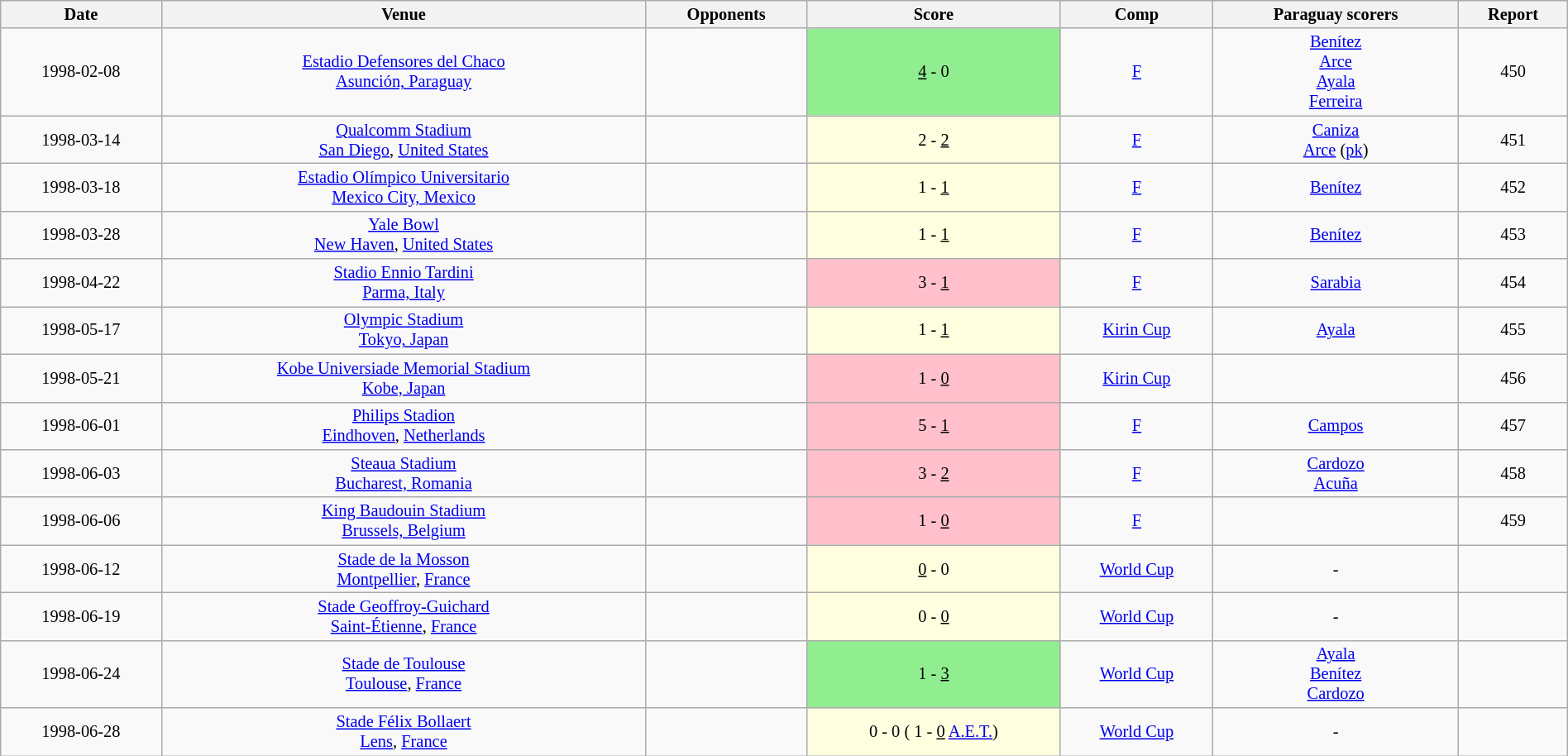<table class="wikitable" style="font-size:85%; text-align:center;" width="100%">
<tr>
<th>Date</th>
<th>Venue</th>
<th>Opponents</th>
<th>Score</th>
<th>Comp</th>
<th>Paraguay scorers</th>
<th>Report</th>
</tr>
<tr>
<td>1998-02-08</td>
<td><a href='#'>Estadio Defensores del Chaco</a><br> <a href='#'>Asunción, Paraguay</a></td>
<td></td>
<td bgcolor="lightgreen"><u>4</u> - 0</td>
<td><a href='#'>F</a></td>
<td><a href='#'>Benítez</a> <br><a href='#'>Arce</a> <br><a href='#'>Ayala</a> <br><a href='#'>Ferreira</a> </td>
<td>450</td>
</tr>
<tr>
<td>1998-03-14</td>
<td><a href='#'>Qualcomm Stadium</a><br> <a href='#'>San Diego</a>, <a href='#'>United States</a></td>
<td></td>
<td bgcolor="lightyellow">2 - <u>2</u></td>
<td><a href='#'>F</a></td>
<td><a href='#'>Caniza</a> <br><a href='#'>Arce</a>  (<a href='#'>pk</a>)</td>
<td>451</td>
</tr>
<tr>
<td>1998-03-18</td>
<td><a href='#'>Estadio Olímpico Universitario</a><br> <a href='#'>Mexico City, Mexico</a></td>
<td></td>
<td bgcolor="lightyellow">1 - <u>1</u></td>
<td><a href='#'>F</a></td>
<td><a href='#'>Benítez</a> </td>
<td>452</td>
</tr>
<tr>
<td>1998-03-28</td>
<td><a href='#'>Yale Bowl</a><br> <a href='#'>New Haven</a>, <a href='#'>United States</a></td>
<td></td>
<td bgcolor="lightyellow">1 - <u>1</u></td>
<td><a href='#'>F</a></td>
<td><a href='#'>Benítez</a> </td>
<td>453</td>
</tr>
<tr>
<td>1998-04-22</td>
<td><a href='#'>Stadio Ennio Tardini</a><br> <a href='#'>Parma, Italy</a></td>
<td></td>
<td bgcolor="pink">3 - <u>1</u></td>
<td><a href='#'>F</a></td>
<td><a href='#'>Sarabia</a> </td>
<td>454</td>
</tr>
<tr>
<td>1998-05-17</td>
<td><a href='#'>Olympic Stadium</a><br> <a href='#'>Tokyo, Japan</a></td>
<td></td>
<td bgcolor="lightyellow">1 - <u>1</u></td>
<td><a href='#'>Kirin Cup</a></td>
<td><a href='#'>Ayala</a> </td>
<td>455</td>
</tr>
<tr>
<td>1998-05-21</td>
<td><a href='#'>Kobe Universiade Memorial Stadium</a><br> <a href='#'>Kobe, Japan</a></td>
<td></td>
<td bgcolor="pink">1 - <u>0</u></td>
<td><a href='#'>Kirin Cup</a></td>
<td></td>
<td>456</td>
</tr>
<tr>
<td>1998-06-01</td>
<td><a href='#'>Philips Stadion</a><br> <a href='#'>Eindhoven</a>, <a href='#'>Netherlands</a></td>
<td></td>
<td bgcolor="pink">5 - <u>1</u></td>
<td><a href='#'>F</a></td>
<td><a href='#'>Campos</a> </td>
<td>457</td>
</tr>
<tr>
<td>1998-06-03</td>
<td><a href='#'>Steaua Stadium</a><br> <a href='#'>Bucharest, Romania</a></td>
<td></td>
<td bgcolor="pink">3 - <u>2</u></td>
<td><a href='#'>F</a></td>
<td><a href='#'>Cardozo</a>  <br> <a href='#'>Acuña</a> </td>
<td>458</td>
</tr>
<tr>
<td>1998-06-06</td>
<td><a href='#'>King Baudouin Stadium</a><br> <a href='#'>Brussels, Belgium</a></td>
<td></td>
<td bgcolor="pink">1 - <u>0</u></td>
<td><a href='#'>F</a></td>
<td></td>
<td>459</td>
</tr>
<tr>
<td>1998-06-12</td>
<td><a href='#'>Stade de la Mosson</a><br> <a href='#'>Montpellier</a>, <a href='#'>France</a></td>
<td></td>
<td bgcolor="lightyellow"><u>0</u> - 0</td>
<td><a href='#'>World Cup</a></td>
<td>-</td>
<td></td>
</tr>
<tr>
<td>1998-06-19</td>
<td><a href='#'>Stade Geoffroy-Guichard</a><br> <a href='#'>Saint-Étienne</a>, <a href='#'>France</a></td>
<td></td>
<td bgcolor="lightyellow">0 - <u>0</u></td>
<td><a href='#'>World Cup</a></td>
<td>-</td>
<td></td>
</tr>
<tr>
<td>1998-06-24</td>
<td><a href='#'>Stade de Toulouse</a><br> <a href='#'>Toulouse</a>, <a href='#'>France</a></td>
<td></td>
<td bgcolor="lightgreen">1 - <u>3</u></td>
<td><a href='#'>World Cup</a></td>
<td><a href='#'>Ayala</a> <br><a href='#'>Benítez</a> <br><a href='#'>Cardozo</a> </td>
<td></td>
</tr>
<tr>
<td>1998-06-28</td>
<td><a href='#'>Stade Félix Bollaert</a><br> <a href='#'>Lens</a>, <a href='#'>France</a></td>
<td></td>
<td bgcolor="lightyellow">0 - 0 ( 1 - <u>0</u> <a href='#'>A.E.T.</a>)</td>
<td><a href='#'>World Cup</a></td>
<td>-</td>
<td></td>
</tr>
</table>
